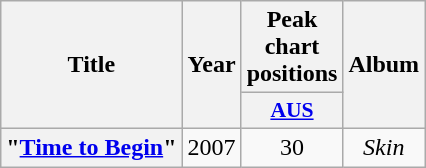<table class="wikitable plainrowheaders" style="text-align:center;">
<tr>
<th scope="col" rowspan="2">Title</th>
<th scope="col" rowspan="2">Year</th>
<th scope="col" colspan="1">Peak chart positions</th>
<th scope="col" rowspan="2">Album</th>
</tr>
<tr>
<th scope="col" style="width:3em;font-size:90%;"><a href='#'>AUS</a><br></th>
</tr>
<tr>
<th scope="row">"<a href='#'>Time to Begin</a>"</th>
<td>2007</td>
<td>30</td>
<td><em>Skin</em></td>
</tr>
</table>
